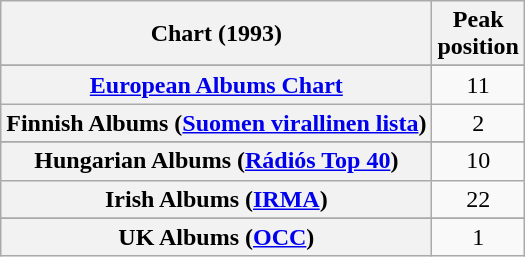<table class="wikitable sortable plainrowheaders">
<tr>
<th scope="col">Chart (1993)</th>
<th scope="col">Peak<br>position</th>
</tr>
<tr>
</tr>
<tr>
</tr>
<tr>
</tr>
<tr>
<th scope="row"><a href='#'>European Albums Chart</a></th>
<td style="text-align:center;">11</td>
</tr>
<tr>
<th scope="row">Finnish Albums (<a href='#'>Suomen virallinen lista</a>)</th>
<td style="text-align:center;">2</td>
</tr>
<tr>
</tr>
<tr>
</tr>
<tr>
</tr>
<tr>
<th scope="row">Hungarian Albums (<a href='#'>Rádiós Top 40</a>)</th>
<td style="text-align:center;">10</td>
</tr>
<tr>
<th scope="row">Irish Albums (<a href='#'>IRMA</a>)</th>
<td style="text-align:center;">22</td>
</tr>
<tr>
</tr>
<tr>
</tr>
<tr>
<th scope="row">UK Albums (<a href='#'>OCC</a>)</th>
<td align="center">1</td>
</tr>
</table>
